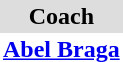<table class="toccolours" border="0" cellpadding="2" cellspacing="0" align="left" style="margin:0.5em;">
<tr>
<th colspan="2" align=center bgcolor="#DDDDDD">Coach</th>
</tr>
<tr>
<td><strong><a href='#'>Abel Braga</a></strong></td>
</tr>
<tr>
</tr>
</table>
